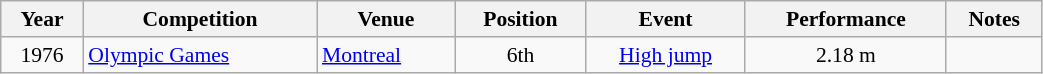<table class="wikitable" width=55% style="font-size:90%; text-align:center;">
<tr>
<th>Year</th>
<th>Competition</th>
<th>Venue</th>
<th>Position</th>
<th>Event</th>
<th>Performance</th>
<th>Notes</th>
</tr>
<tr>
<td>1976</td>
<td align=left><a href='#'>Olympic Games</a></td>
<td align=left> <a href='#'>Montreal</a></td>
<td>6th</td>
<td><a href='#'>High jump</a></td>
<td>2.18 m</td>
<td></td>
</tr>
</table>
